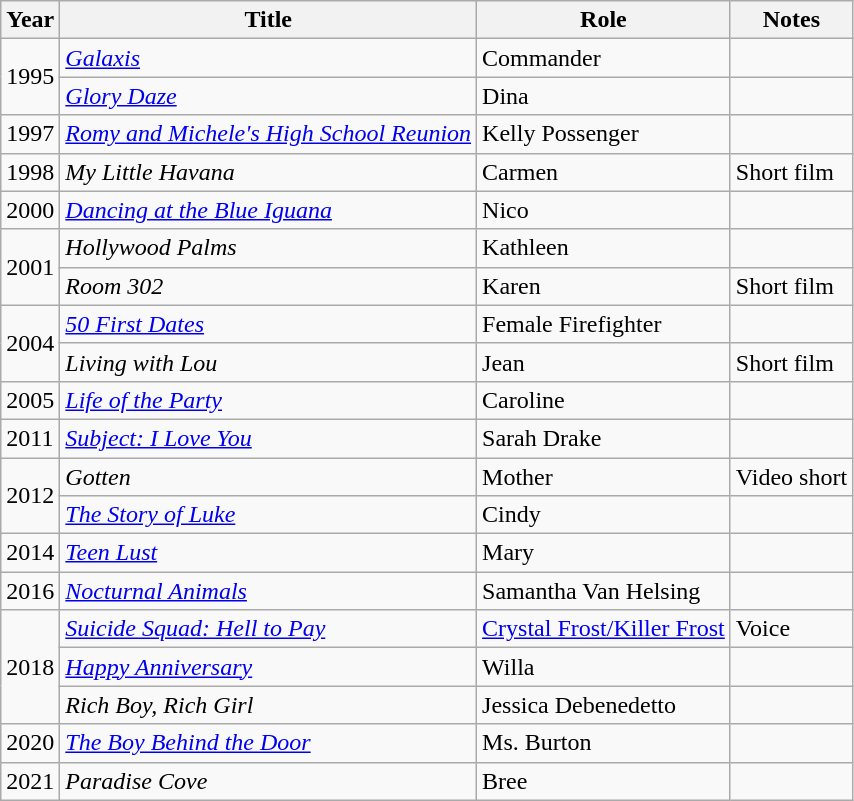<table class="wikitable sortable">
<tr>
<th>Year</th>
<th>Title</th>
<th>Role</th>
<th class="unsortable">Notes</th>
</tr>
<tr>
<td rowspan="2">1995</td>
<td><em><a href='#'>Galaxis</a></em></td>
<td>Commander</td>
<td></td>
</tr>
<tr>
<td><em><a href='#'>Glory Daze</a></em></td>
<td>Dina</td>
<td></td>
</tr>
<tr>
<td>1997</td>
<td><em><a href='#'>Romy and Michele's High School Reunion</a></em></td>
<td>Kelly Possenger</td>
<td></td>
</tr>
<tr>
<td>1998</td>
<td><em>My Little Havana</em></td>
<td>Carmen</td>
<td>Short film</td>
</tr>
<tr>
<td>2000</td>
<td><em><a href='#'>Dancing at the Blue Iguana</a></em></td>
<td>Nico</td>
<td></td>
</tr>
<tr>
<td rowspan="2">2001</td>
<td><em>Hollywood Palms</em></td>
<td>Kathleen</td>
<td></td>
</tr>
<tr>
<td><em>Room 302</em></td>
<td>Karen</td>
<td>Short film</td>
</tr>
<tr>
<td rowspan="2">2004</td>
<td><em><a href='#'>50 First Dates</a></em></td>
<td>Female Firefighter</td>
<td></td>
</tr>
<tr>
<td><em>Living with Lou</em></td>
<td>Jean</td>
<td>Short film</td>
</tr>
<tr>
<td>2005</td>
<td><em><a href='#'>Life of the Party</a></em></td>
<td>Caroline</td>
<td></td>
</tr>
<tr>
<td>2011</td>
<td><em><a href='#'>Subject: I Love You</a></em></td>
<td>Sarah Drake</td>
<td></td>
</tr>
<tr>
<td rowspan="2">2012</td>
<td><em>Gotten</em></td>
<td>Mother</td>
<td>Video short</td>
</tr>
<tr>
<td><em><a href='#'>The Story of Luke</a></em></td>
<td>Cindy</td>
<td></td>
</tr>
<tr>
<td>2014</td>
<td><em><a href='#'>Teen Lust</a></em></td>
<td>Mary</td>
<td></td>
</tr>
<tr>
<td>2016</td>
<td><em><a href='#'>Nocturnal Animals</a></em></td>
<td>Samantha Van Helsing</td>
<td></td>
</tr>
<tr>
<td rowspan="3">2018</td>
<td><em><a href='#'>Suicide Squad: Hell to Pay</a></em></td>
<td><a href='#'>Crystal Frost/Killer Frost</a></td>
<td>Voice</td>
</tr>
<tr>
<td><em><a href='#'>Happy Anniversary</a></em></td>
<td>Willa</td>
<td></td>
</tr>
<tr>
<td><em>Rich Boy, Rich Girl</em></td>
<td>Jessica Debenedetto</td>
<td></td>
</tr>
<tr>
<td>2020</td>
<td><em><a href='#'>The Boy Behind the Door</a></em></td>
<td>Ms. Burton</td>
<td></td>
</tr>
<tr>
<td>2021</td>
<td><em>Paradise Cove</em></td>
<td>Bree</td>
<td></td>
</tr>
</table>
